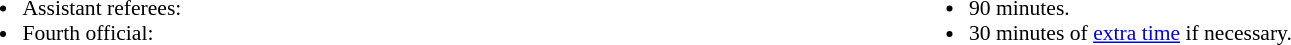<table style="width:100%; font-size:90%">
<tr>
<td style="width:50%; vertical-align:top"><br><ul><li>Assistant referees:</li><li>Fourth official:</li></ul></td>
<td style="width:50%; vertical-align:top"><br><ul><li>90 minutes.</li><li>30 minutes of <a href='#'>extra time</a> if necessary.</li></ul></td>
</tr>
</table>
